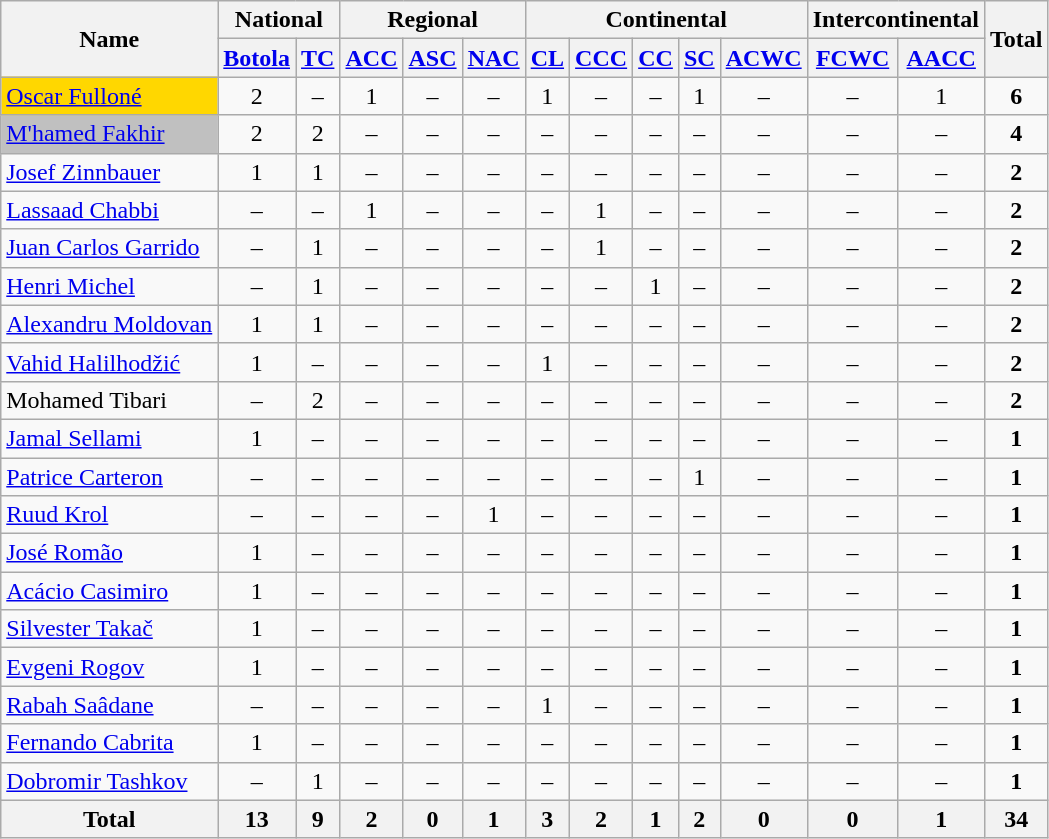<table class="wikitable sortable">
<tr>
<th rowspan="2">Name</th>
<th colspan="2">National</th>
<th colspan="3">Regional</th>
<th colspan="5">Continental</th>
<th colspan="2">Intercontinental</th>
<th rowspan="2">Total</th>
</tr>
<tr>
<th><a href='#'>Botola</a></th>
<th><a href='#'>TC</a></th>
<th><a href='#'>ACC</a></th>
<th><a href='#'>ASC</a></th>
<th><a href='#'>NAC</a></th>
<th><a href='#'>CL</a></th>
<th><a href='#'>CCC</a></th>
<th><a href='#'>CC</a></th>
<th><a href='#'>SC</a></th>
<th><a href='#'>ACWC</a></th>
<th><a href='#'>FCWC</a></th>
<th><a href='#'>AACC</a></th>
</tr>
<tr>
<td bgcolor=gold> <a href='#'>Oscar Fulloné</a></td>
<td align="center">2</td>
<td align="center">–</td>
<td align="center">1</td>
<td align="center">–</td>
<td align="center">–</td>
<td align="center">1</td>
<td align="center">–</td>
<td align="center">–</td>
<td align="center">1</td>
<td align="center">–</td>
<td align="center">–</td>
<td align="center">1</td>
<td align="center"><strong>6</strong></td>
</tr>
<tr>
<td bgcolor=silver> <a href='#'>M'hamed Fakhir</a></td>
<td align="center">2</td>
<td align="center">2</td>
<td align="center">–</td>
<td align="center">–</td>
<td align="center">–</td>
<td align="center">–</td>
<td align="center">–</td>
<td align="center">–</td>
<td align="center">–</td>
<td align="center">–</td>
<td align="center">–</td>
<td align="center">–</td>
<td align="center"><strong>4</strong></td>
</tr>
<tr>
<td> <a href='#'>Josef Zinnbauer</a></td>
<td align="center">1</td>
<td align="center">1</td>
<td align="center">–</td>
<td align="center">–</td>
<td align="center">–</td>
<td align="center">–</td>
<td align="center">–</td>
<td align="center">–</td>
<td align="center">–</td>
<td align="center">–</td>
<td align="center">–</td>
<td align="center">–</td>
<td align="center"><strong>2</strong></td>
</tr>
<tr>
<td> <a href='#'>Lassaad Chabbi</a></td>
<td align="center">–</td>
<td align="center">–</td>
<td align="center">1</td>
<td align="center">–</td>
<td align="center">–</td>
<td align="center">–</td>
<td align="center">1</td>
<td align="center">–</td>
<td align="center">–</td>
<td align="center">–</td>
<td align="center">–</td>
<td align="center">–</td>
<td align="center"><strong>2</strong></td>
</tr>
<tr>
<td> <a href='#'>Juan Carlos Garrido</a></td>
<td align="center">–</td>
<td align="center">1</td>
<td align="center">–</td>
<td align="center">–</td>
<td align="center">–</td>
<td align="center">–</td>
<td align="center">1</td>
<td align="center">–</td>
<td align="center">–</td>
<td align="center">–</td>
<td align="center">–</td>
<td align="center">–</td>
<td align="center"><strong>2</strong></td>
</tr>
<tr>
<td> <a href='#'>Henri Michel</a></td>
<td align="center">–</td>
<td align="center">1</td>
<td align="center">–</td>
<td align="center">–</td>
<td align="center">–</td>
<td align="center">–</td>
<td align="center">–</td>
<td align="center">1</td>
<td align="center">–</td>
<td align="center">–</td>
<td align="center">–</td>
<td align="center">–</td>
<td align="center"><strong>2</strong></td>
</tr>
<tr>
<td> <a href='#'>Alexandru Moldovan</a></td>
<td align="center">1</td>
<td align="center">1</td>
<td align="center">–</td>
<td align="center">–</td>
<td align="center">–</td>
<td align="center">–</td>
<td align="center">–</td>
<td align="center">–</td>
<td align="center">–</td>
<td align="center">–</td>
<td align="center">–</td>
<td align="center">–</td>
<td align="center"><strong>2</strong></td>
</tr>
<tr>
<td> <a href='#'>Vahid Halilhodžić</a></td>
<td align="center">1</td>
<td align="center">–</td>
<td align="center">–</td>
<td align="center">–</td>
<td align="center">–</td>
<td align="center">1</td>
<td align="center">–</td>
<td align="center">–</td>
<td align="center">–</td>
<td align="center">–</td>
<td align="center">–</td>
<td align="center">–</td>
<td align="center"><strong>2</strong></td>
</tr>
<tr>
<td> Mohamed Tibari</td>
<td align="center">–</td>
<td align="center">2</td>
<td align="center">–</td>
<td align="center">–</td>
<td align="center">–</td>
<td align="center">–</td>
<td align="center">–</td>
<td align="center">–</td>
<td align="center">–</td>
<td align="center">–</td>
<td align="center">–</td>
<td align="center">–</td>
<td align="center"><strong>2</strong></td>
</tr>
<tr>
<td> <a href='#'>Jamal Sellami</a></td>
<td align="center">1</td>
<td align="center">–</td>
<td align="center">–</td>
<td align="center">–</td>
<td align="center">–</td>
<td align="center">–</td>
<td align="center">–</td>
<td align="center">–</td>
<td align="center">–</td>
<td align="center">–</td>
<td align="center">–</td>
<td align="center">–</td>
<td align="center"><strong>1</strong></td>
</tr>
<tr>
<td> <a href='#'>Patrice Carteron</a></td>
<td align="center">–</td>
<td align="center">–</td>
<td align="center">–</td>
<td align="center">–</td>
<td align="center">–</td>
<td align="center">–</td>
<td align="center">–</td>
<td align="center">–</td>
<td align="center">1</td>
<td align="center">–</td>
<td align="center">–</td>
<td align="center">–</td>
<td align="center"><strong>1</strong></td>
</tr>
<tr>
<td> <a href='#'>Ruud Krol</a></td>
<td align="center">–</td>
<td align="center">–</td>
<td align="center">–</td>
<td align="center">–</td>
<td align="center">1</td>
<td align="center">–</td>
<td align="center">–</td>
<td align="center">–</td>
<td align="center">–</td>
<td align="center">–</td>
<td align="center">–</td>
<td align="center">–</td>
<td align="center"><strong>1</strong></td>
</tr>
<tr>
<td> <a href='#'>José Romão</a></td>
<td align="center">1</td>
<td align="center">–</td>
<td align="center">–</td>
<td align="center">–</td>
<td align="center">–</td>
<td align="center">–</td>
<td align="center">–</td>
<td align="center">–</td>
<td align="center">–</td>
<td align="center">–</td>
<td align="center">–</td>
<td align="center">–</td>
<td align="center"><strong>1</strong></td>
</tr>
<tr>
<td> <a href='#'>Acácio Casimiro</a></td>
<td align="center">1</td>
<td align="center">–</td>
<td align="center">–</td>
<td align="center">–</td>
<td align="center">–</td>
<td align="center">–</td>
<td align="center">–</td>
<td align="center">–</td>
<td align="center">–</td>
<td align="center">–</td>
<td align="center">–</td>
<td align="center">–</td>
<td align="center"><strong>1</strong></td>
</tr>
<tr>
<td> <a href='#'>Silvester Takač</a></td>
<td align="center">1</td>
<td align="center">–</td>
<td align="center">–</td>
<td align="center">–</td>
<td align="center">–</td>
<td align="center">–</td>
<td align="center">–</td>
<td align="center">–</td>
<td align="center">–</td>
<td align="center">–</td>
<td align="center">–</td>
<td align="center">–</td>
<td align="center"><strong>1</strong></td>
</tr>
<tr>
<td> <a href='#'>Evgeni Rogov</a></td>
<td align="center">1</td>
<td align="center">–</td>
<td align="center">–</td>
<td align="center">–</td>
<td align="center">–</td>
<td align="center">–</td>
<td align="center">–</td>
<td align="center">–</td>
<td align="center">–</td>
<td align="center">–</td>
<td align="center">–</td>
<td align="center">–</td>
<td align="center"><strong>1</strong></td>
</tr>
<tr>
<td> <a href='#'>Rabah Saâdane</a></td>
<td align="center">–</td>
<td align="center">–</td>
<td align="center">–</td>
<td align="center">–</td>
<td align="center">–</td>
<td align="center">1</td>
<td align="center">–</td>
<td align="center">–</td>
<td align="center">–</td>
<td align="center">–</td>
<td align="center">–</td>
<td align="center">–</td>
<td align="center"><strong>1</strong></td>
</tr>
<tr>
<td> <a href='#'>Fernando Cabrita</a></td>
<td align="center">1</td>
<td align="center">–</td>
<td align="center">–</td>
<td align="center">–</td>
<td align="center">–</td>
<td align="center">–</td>
<td align="center">–</td>
<td align="center">–</td>
<td align="center">–</td>
<td align="center">–</td>
<td align="center">–</td>
<td align="center">–</td>
<td align="center"><strong>1</strong></td>
</tr>
<tr>
<td> <a href='#'>Dobromir Tashkov</a></td>
<td align="center">–</td>
<td align="center">1</td>
<td align="center">–</td>
<td align="center">–</td>
<td align="center">–</td>
<td align="center">–</td>
<td align="center">–</td>
<td align="center">–</td>
<td align="center">–</td>
<td align="center">–</td>
<td align="center">–</td>
<td align="center">–</td>
<td align="center"><strong>1</strong></td>
</tr>
<tr>
<th>Total</th>
<th>13</th>
<th>9</th>
<th>2</th>
<th>0</th>
<th>1</th>
<th>3</th>
<th>2</th>
<th>1</th>
<th>2</th>
<th>0</th>
<th>0</th>
<th>1</th>
<th>34</th>
</tr>
</table>
